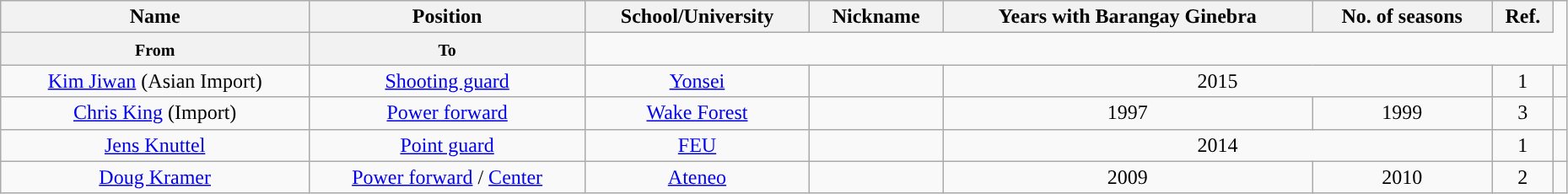<table class="wikitable sortable" style="text-align:center" width="98%">
<tr>
<th>Name</th>
<th>Position</th>
<th>School/University</th>
<th>Nickname</th>
<th>Years with Barangay Ginebra</th>
<th>No. of seasons</th>
<th>Ref.</th>
</tr>
<tr>
<th><small>From</small></th>
<th><small>To</small></th>
</tr>
<tr>
<td><a href='#'>Kim Jiwan</a> (Asian Import)</td>
<td><a href='#'>Shooting guard</a></td>
<td><a href='#'>Yonsei</a></td>
<td></td>
<td colspan="2">2015</td>
<td>1</td>
<td></td>
</tr>
<tr>
<td><a href='#'>Chris King</a> (Import)</td>
<td><a href='#'>Power forward</a></td>
<td><a href='#'>Wake Forest</a></td>
<td></td>
<td>1997</td>
<td>1999</td>
<td>3</td>
<td></td>
</tr>
<tr>
<td><a href='#'>Jens Knuttel</a></td>
<td><a href='#'>Point guard</a></td>
<td><a href='#'>FEU</a></td>
<td></td>
<td colspan="2">2014</td>
<td>1</td>
<td></td>
</tr>
<tr>
<td><a href='#'>Doug Kramer</a></td>
<td><a href='#'>Power forward</a> / <a href='#'>Center</a></td>
<td><a href='#'>Ateneo</a></td>
<td></td>
<td>2009</td>
<td>2010</td>
<td>2</td>
<td></td>
</tr>
</table>
